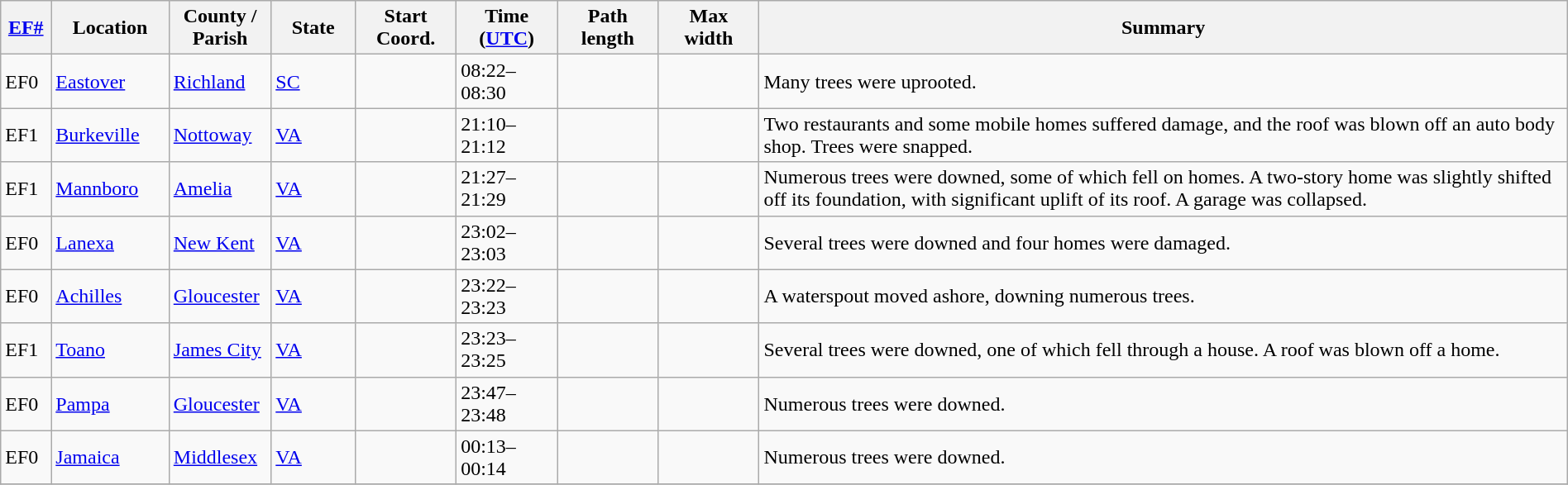<table class="wikitable sortable" style="width:100%;">
<tr>
<th scope="col" style="width:3%; text-align:center;"><a href='#'>EF#</a></th>
<th scope="col" style="width:7%; text-align:center;" class="unsortable">Location</th>
<th scope="col" style="width:6%; text-align:center;" class="unsortable">County / Parish</th>
<th scope="col" style="width:5%; text-align:center;">State</th>
<th scope="col" style="width:6%; text-align:center;">Start Coord.</th>
<th scope="col" style="width:6%; text-align:center;">Time (<a href='#'>UTC</a>)</th>
<th scope="col" style="width:6%; text-align:center;">Path length</th>
<th scope="col" style="width:6%; text-align:center;">Max width</th>
<th scope="col" class="unsortable" style="width:48%; text-align:center;">Summary</th>
</tr>
<tr>
<td bgcolor=>EF0</td>
<td><a href='#'>Eastover</a></td>
<td><a href='#'>Richland</a></td>
<td><a href='#'>SC</a></td>
<td></td>
<td>08:22–08:30</td>
<td></td>
<td></td>
<td>Many trees were uprooted.</td>
</tr>
<tr>
<td bgcolor=>EF1</td>
<td><a href='#'>Burkeville</a></td>
<td><a href='#'>Nottoway</a></td>
<td><a href='#'>VA</a></td>
<td></td>
<td>21:10–21:12</td>
<td></td>
<td></td>
<td>Two restaurants and some mobile homes suffered damage, and the roof was blown off an auto body shop. Trees were snapped.</td>
</tr>
<tr>
<td bgcolor=>EF1</td>
<td><a href='#'>Mannboro</a></td>
<td><a href='#'>Amelia</a></td>
<td><a href='#'>VA</a></td>
<td></td>
<td>21:27–21:29</td>
<td></td>
<td></td>
<td>Numerous trees were downed, some of which fell on homes. A two-story home was slightly shifted off its foundation, with significant uplift of its roof. A garage was collapsed.</td>
</tr>
<tr>
<td bgcolor=>EF0</td>
<td><a href='#'>Lanexa</a></td>
<td><a href='#'>New Kent</a></td>
<td><a href='#'>VA</a></td>
<td></td>
<td>23:02–23:03</td>
<td></td>
<td></td>
<td>Several trees were downed and four homes were damaged.</td>
</tr>
<tr>
<td bgcolor=>EF0</td>
<td><a href='#'>Achilles</a></td>
<td><a href='#'>Gloucester</a></td>
<td><a href='#'>VA</a></td>
<td></td>
<td>23:22–23:23</td>
<td></td>
<td></td>
<td>A waterspout moved ashore, downing numerous trees.</td>
</tr>
<tr>
<td bgcolor=>EF1</td>
<td><a href='#'>Toano</a></td>
<td><a href='#'>James City</a></td>
<td><a href='#'>VA</a></td>
<td></td>
<td>23:23–23:25</td>
<td></td>
<td></td>
<td>Several trees were downed, one of which fell through a house. A roof was blown off a home.</td>
</tr>
<tr>
<td bgcolor=>EF0</td>
<td><a href='#'>Pampa</a></td>
<td><a href='#'>Gloucester</a></td>
<td><a href='#'>VA</a></td>
<td></td>
<td>23:47–23:48</td>
<td></td>
<td></td>
<td>Numerous trees were downed.</td>
</tr>
<tr>
<td bgcolor=>EF0</td>
<td><a href='#'>Jamaica</a></td>
<td><a href='#'>Middlesex</a></td>
<td><a href='#'>VA</a></td>
<td></td>
<td>00:13–00:14</td>
<td></td>
<td></td>
<td>Numerous trees were downed.</td>
</tr>
<tr>
</tr>
</table>
